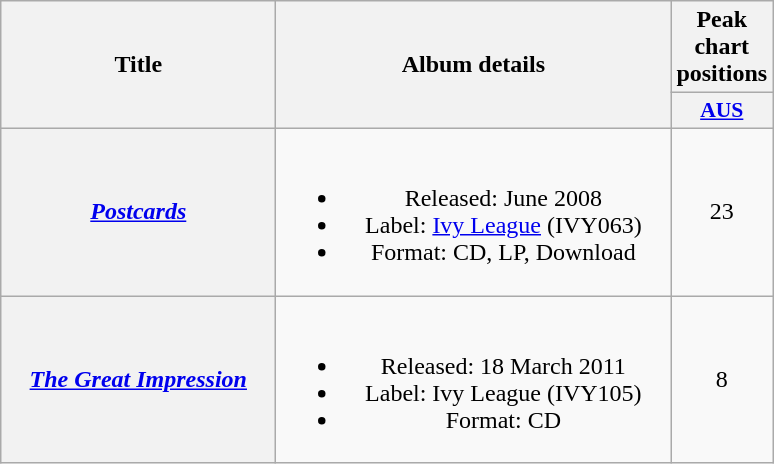<table class="wikitable plainrowheaders" style="text-align:center;">
<tr>
<th scope="col" rowspan="2" style="width:11em;">Title</th>
<th scope="col" rowspan="2" style="width:16em;">Album details</th>
<th scope="col" colspan="1">Peak chart positions</th>
</tr>
<tr>
<th scope="col" style="width:3em;font-size:90%;"><a href='#'>AUS</a><br></th>
</tr>
<tr>
<th scope="row"><em><a href='#'>Postcards</a></em></th>
<td><br><ul><li>Released: June 2008</li><li>Label: <a href='#'>Ivy League</a> (IVY063)</li><li>Format: CD, LP, Download</li></ul></td>
<td>23</td>
</tr>
<tr>
<th scope="row"><em><a href='#'>The Great Impression</a></em></th>
<td><br><ul><li>Released: 18 March 2011</li><li>Label: Ivy League (IVY105)</li><li>Format: CD</li></ul></td>
<td>8</td>
</tr>
</table>
